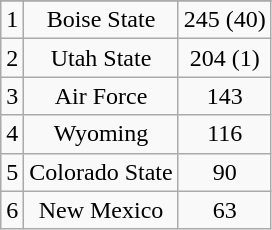<table class="wikitable" style="display: inline-table;">
<tr align="center">
</tr>
<tr align="center">
<td>1</td>
<td>Boise State</td>
<td>245 (40)</td>
</tr>
<tr align="center">
<td>2</td>
<td>Utah State</td>
<td>204 (1)</td>
</tr>
<tr align="center">
<td>3</td>
<td>Air Force</td>
<td>143</td>
</tr>
<tr align="center">
<td>4</td>
<td>Wyoming</td>
<td>116</td>
</tr>
<tr align="center">
<td>5</td>
<td>Colorado State</td>
<td>90</td>
</tr>
<tr align="center">
<td>6</td>
<td>New Mexico</td>
<td>63</td>
</tr>
</table>
